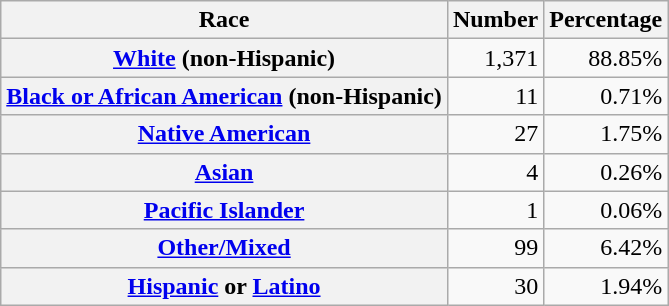<table class="wikitable" style="text-align:right">
<tr>
<th scope="col">Race</th>
<th scope="col">Number</th>
<th scope="col">Percentage</th>
</tr>
<tr>
<th scope="row"><a href='#'>White</a> (non-Hispanic)</th>
<td>1,371</td>
<td>88.85%</td>
</tr>
<tr>
<th scope="row"><a href='#'>Black or African American</a> (non-Hispanic)</th>
<td>11</td>
<td>0.71%</td>
</tr>
<tr>
<th scope="row"><a href='#'>Native American</a></th>
<td>27</td>
<td>1.75%</td>
</tr>
<tr>
<th scope="row"><a href='#'>Asian</a></th>
<td>4</td>
<td>0.26%</td>
</tr>
<tr>
<th scope="row"><a href='#'>Pacific Islander</a></th>
<td>1</td>
<td>0.06%</td>
</tr>
<tr>
<th scope="row"><a href='#'>Other/Mixed</a></th>
<td>99</td>
<td>6.42%</td>
</tr>
<tr>
<th scope="row"><a href='#'>Hispanic</a> or <a href='#'>Latino</a></th>
<td>30</td>
<td>1.94%</td>
</tr>
</table>
